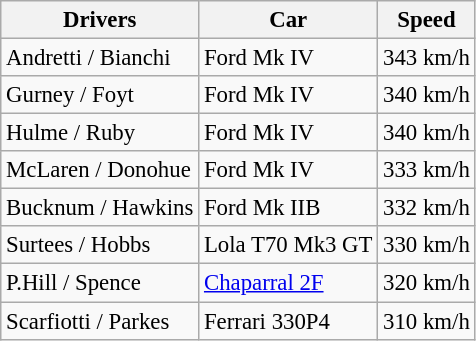<table class="wikitable" style="font-size: 95%;">
<tr>
<th>Drivers</th>
<th>Car</th>
<th>Speed</th>
</tr>
<tr>
<td>Andretti / Bianchi</td>
<td>Ford Mk IV</td>
<td>343 km/h</td>
</tr>
<tr>
<td>Gurney / Foyt</td>
<td>Ford Mk IV</td>
<td>340 km/h</td>
</tr>
<tr>
<td>Hulme / Ruby</td>
<td>Ford Mk IV</td>
<td>340 km/h</td>
</tr>
<tr>
<td>McLaren / Donohue</td>
<td>Ford Mk IV</td>
<td>333 km/h</td>
</tr>
<tr>
<td>Bucknum / Hawkins</td>
<td>Ford Mk IIB</td>
<td>332 km/h</td>
</tr>
<tr>
<td>Surtees / Hobbs</td>
<td>Lola T70 Mk3 GT</td>
<td>330 km/h</td>
</tr>
<tr>
<td>P.Hill / Spence</td>
<td><a href='#'>Chaparral 2F</a></td>
<td>320 km/h</td>
</tr>
<tr>
<td>Scarfiotti / Parkes</td>
<td>Ferrari 330P4</td>
<td>310 km/h</td>
</tr>
</table>
